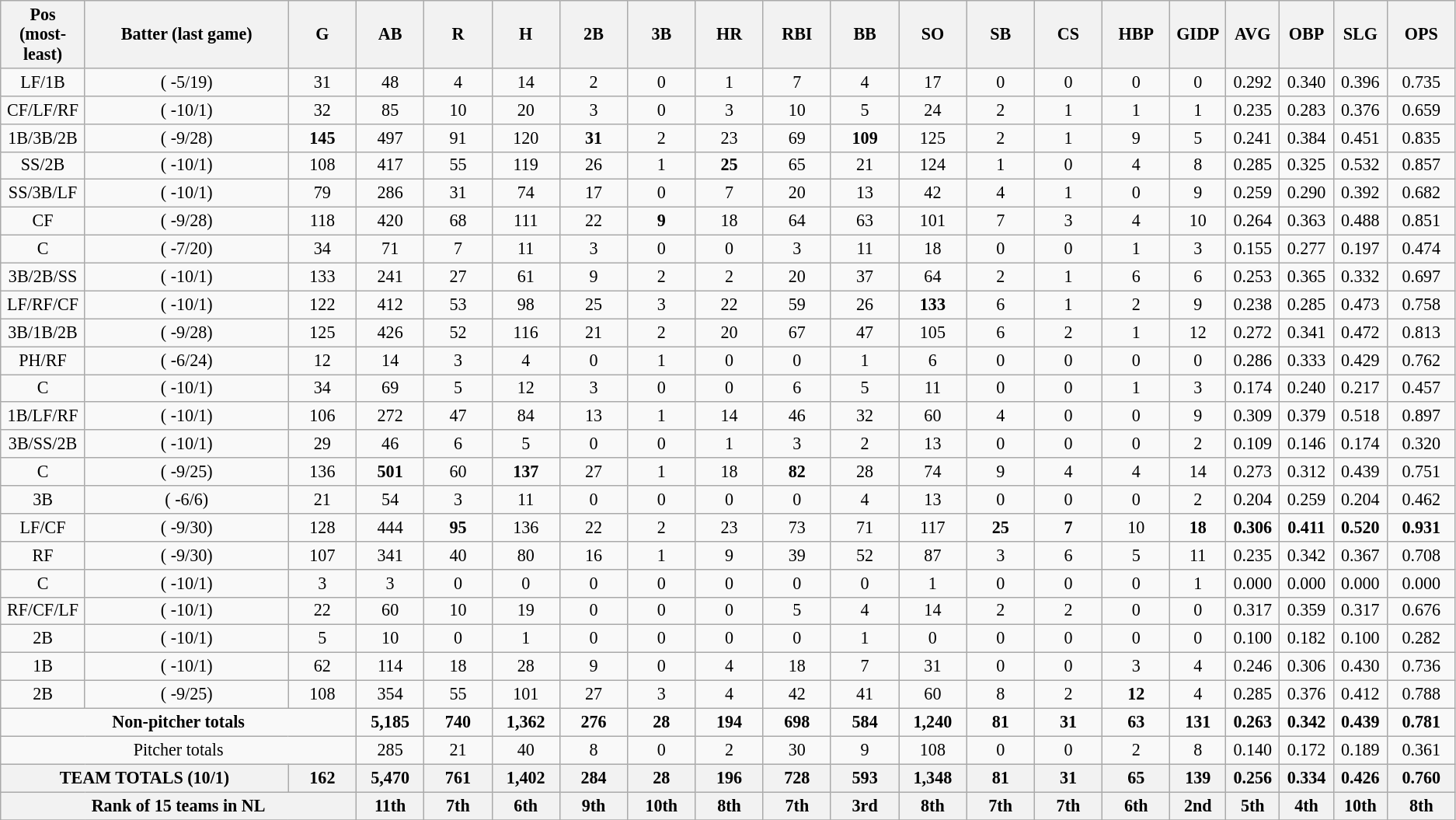<table class="wikitable sortable" style="font-size:92%; text-align:center;">
<tr>
<th style="width:2%;">Pos (most-least)</th>
<th style="width:12%;">Batter (last game)</th>
<th style="width:4%;">G</th>
<th style="width:4%;">AB</th>
<th style="width:4%;">R</th>
<th style="width:4%;">H</th>
<th style="width:4%;">2B</th>
<th style="width:4%;">3B</th>
<th style="width:4%;">HR</th>
<th style="width:4%;">RBI</th>
<th style="width:4%;">BB</th>
<th style="width:4%;">SO</th>
<th style="width:4%;">SB</th>
<th style="width:4%;">CS</th>
<th style="width:4%;">HBP</th>
<th style="width:2%;">GIDP</th>
<th style="width:3%;">AVG</th>
<th style="width:3%;">OBP</th>
<th style="width:3%;">SLG</th>
<th style="width:4%;">OPS</th>
</tr>
<tr>
<td>LF/1B</td>
<td><em></em> ( -5/19)</td>
<td>31</td>
<td>48</td>
<td>4</td>
<td>14</td>
<td>2</td>
<td>0</td>
<td>1</td>
<td>7</td>
<td>4</td>
<td>17</td>
<td>0</td>
<td>0</td>
<td>0</td>
<td>0</td>
<td>0.292</td>
<td>0.340</td>
<td>0.396</td>
<td>0.735</td>
</tr>
<tr>
<td>CF/LF/RF</td>
<td> ( -10/1)</td>
<td>32</td>
<td>85</td>
<td>10</td>
<td>20</td>
<td>3</td>
<td>0</td>
<td>3</td>
<td>10</td>
<td>5</td>
<td>24</td>
<td>2</td>
<td>1</td>
<td>1</td>
<td>1</td>
<td>0.235</td>
<td>0.283</td>
<td>0.376</td>
<td>0.659</td>
</tr>
<tr>
<td>1B/3B/2B</td>
<td> ( -9/28)</td>
<td><strong>145</strong></td>
<td>497</td>
<td>91</td>
<td>120</td>
<td><strong>31</strong></td>
<td>2</td>
<td>23</td>
<td>69</td>
<td><strong>109</strong></td>
<td>125</td>
<td>2</td>
<td>1</td>
<td>9</td>
<td>5</td>
<td>0.241</td>
<td>0.384</td>
<td>0.451</td>
<td>0.835</td>
</tr>
<tr>
<td>SS/2B</td>
<td> ( -10/1)</td>
<td>108</td>
<td>417</td>
<td>55</td>
<td>119</td>
<td>26</td>
<td>1</td>
<td><strong>25</strong></td>
<td>65</td>
<td>21</td>
<td>124</td>
<td>1</td>
<td>0</td>
<td>4</td>
<td>8</td>
<td>0.285</td>
<td>0.325</td>
<td>0.532</td>
<td>0.857</td>
</tr>
<tr>
<td>SS/3B/LF</td>
<td> ( -10/1)</td>
<td>79</td>
<td>286</td>
<td>31</td>
<td>74</td>
<td>17</td>
<td>0</td>
<td>7</td>
<td>20</td>
<td>13</td>
<td>42</td>
<td>4</td>
<td>1</td>
<td>0</td>
<td>9</td>
<td>0.259</td>
<td>0.290</td>
<td>0.392</td>
<td>0.682</td>
</tr>
<tr>
<td>CF</td>
<td> ( -9/28)</td>
<td>118</td>
<td>420</td>
<td>68</td>
<td>111</td>
<td>22</td>
<td><strong>9</strong></td>
<td>18</td>
<td>64</td>
<td>63</td>
<td>101</td>
<td>7</td>
<td>3</td>
<td>4</td>
<td>10</td>
<td>0.264</td>
<td>0.363</td>
<td>0.488</td>
<td>0.851</td>
</tr>
<tr>
<td>C</td>
<td><em></em> ( -7/20)</td>
<td>34</td>
<td>71</td>
<td>7</td>
<td>11</td>
<td>3</td>
<td>0</td>
<td>0</td>
<td>3</td>
<td>11</td>
<td>18</td>
<td>0</td>
<td>0</td>
<td>1</td>
<td>3</td>
<td>0.155</td>
<td>0.277</td>
<td>0.197</td>
<td>0.474</td>
</tr>
<tr>
<td>3B/2B/SS</td>
<td> ( -10/1)</td>
<td>133</td>
<td>241</td>
<td>27</td>
<td>61</td>
<td>9</td>
<td>2</td>
<td>2</td>
<td>20</td>
<td>37</td>
<td>64</td>
<td>2</td>
<td>1</td>
<td>6</td>
<td>6</td>
<td>0.253</td>
<td>0.365</td>
<td>0.332</td>
<td>0.697</td>
</tr>
<tr>
<td>LF/RF/CF</td>
<td> ( -10/1)</td>
<td>122</td>
<td>412</td>
<td>53</td>
<td>98</td>
<td>25</td>
<td>3</td>
<td>22</td>
<td>59</td>
<td>26</td>
<td><strong>133</strong></td>
<td>6</td>
<td>1</td>
<td>2</td>
<td>9</td>
<td>0.238</td>
<td>0.285</td>
<td>0.473</td>
<td>0.758</td>
</tr>
<tr>
<td>3B/1B/2B</td>
<td> ( -9/28)</td>
<td>125</td>
<td>426</td>
<td>52</td>
<td>116</td>
<td>21</td>
<td>2</td>
<td>20</td>
<td>67</td>
<td>47</td>
<td>105</td>
<td>6</td>
<td>2</td>
<td>1</td>
<td>12</td>
<td>0.272</td>
<td>0.341</td>
<td>0.472</td>
<td>0.813</td>
</tr>
<tr>
<td>PH/RF</td>
<td><em></em> ( -6/24)</td>
<td>12</td>
<td>14</td>
<td>3</td>
<td>4</td>
<td>0</td>
<td>1</td>
<td>0</td>
<td>0</td>
<td>1</td>
<td>6</td>
<td>0</td>
<td>0</td>
<td>0</td>
<td>0</td>
<td>0.286</td>
<td>0.333</td>
<td>0.429</td>
<td>0.762</td>
</tr>
<tr>
<td>C</td>
<td> ( -10/1)</td>
<td>34</td>
<td>69</td>
<td>5</td>
<td>12</td>
<td>3</td>
<td>0</td>
<td>0</td>
<td>6</td>
<td>5</td>
<td>11</td>
<td>0</td>
<td>0</td>
<td>1</td>
<td>3</td>
<td>0.174</td>
<td>0.240</td>
<td>0.217</td>
<td>0.457</td>
</tr>
<tr>
<td>1B/LF/RF</td>
<td> ( -10/1)</td>
<td>106</td>
<td>272</td>
<td>47</td>
<td>84</td>
<td>13</td>
<td>1</td>
<td>14</td>
<td>46</td>
<td>32</td>
<td>60</td>
<td>4</td>
<td>0</td>
<td>0</td>
<td>9</td>
<td>0.309</td>
<td>0.379</td>
<td>0.518</td>
<td>0.897</td>
</tr>
<tr>
<td>3B/SS/2B</td>
<td> ( -10/1)</td>
<td>29</td>
<td>46</td>
<td>6</td>
<td>5</td>
<td>0</td>
<td>0</td>
<td>1</td>
<td>3</td>
<td>2</td>
<td>13</td>
<td>0</td>
<td>0</td>
<td>0</td>
<td>2</td>
<td>0.109</td>
<td>0.146</td>
<td>0.174</td>
<td>0.320</td>
</tr>
<tr>
<td>C</td>
<td> ( -9/25)</td>
<td>136</td>
<td><strong>501</strong></td>
<td>60</td>
<td><strong>137</strong></td>
<td>27</td>
<td>1</td>
<td>18</td>
<td><strong>82</strong></td>
<td>28</td>
<td>74</td>
<td>9</td>
<td>4</td>
<td>4</td>
<td>14</td>
<td>0.273</td>
<td>0.312</td>
<td>0.439</td>
<td>0.751</td>
</tr>
<tr>
<td>3B</td>
<td><em></em> ( -6/6)</td>
<td>21</td>
<td>54</td>
<td>3</td>
<td>11</td>
<td>0</td>
<td>0</td>
<td>0</td>
<td>0</td>
<td>4</td>
<td>13</td>
<td>0</td>
<td>0</td>
<td>0</td>
<td>2</td>
<td>0.204</td>
<td>0.259</td>
<td>0.204</td>
<td>0.462</td>
</tr>
<tr>
<td>LF/CF</td>
<td> ( -9/30)</td>
<td>128</td>
<td>444</td>
<td><strong>95</strong></td>
<td>136</td>
<td>22</td>
<td>2</td>
<td>23</td>
<td>73</td>
<td>71</td>
<td>117</td>
<td><strong>25</strong></td>
<td><strong>7</strong></td>
<td>10</td>
<td><strong>18</strong></td>
<td><strong>0.306</strong></td>
<td><strong>0.411</strong></td>
<td><strong> 0.520</strong></td>
<td><strong>0.931</strong></td>
</tr>
<tr>
<td>RF</td>
<td> ( -9/30)</td>
<td>107</td>
<td>341</td>
<td>40</td>
<td>80</td>
<td>16</td>
<td>1</td>
<td>9</td>
<td>39</td>
<td>52</td>
<td>87</td>
<td>3</td>
<td>6</td>
<td>5</td>
<td>11</td>
<td>0.235</td>
<td>0.342</td>
<td>0.367</td>
<td>0.708</td>
</tr>
<tr>
<td>C</td>
<td> ( -10/1)</td>
<td>3</td>
<td>3</td>
<td>0</td>
<td>0</td>
<td>0</td>
<td>0</td>
<td>0</td>
<td>0</td>
<td>0</td>
<td>1</td>
<td>0</td>
<td>0</td>
<td>0</td>
<td>1</td>
<td>0.000</td>
<td>0.000</td>
<td>0.000</td>
<td>0.000</td>
</tr>
<tr>
<td>RF/CF/LF</td>
<td> ( -10/1)</td>
<td>22</td>
<td>60</td>
<td>10</td>
<td>19</td>
<td>0</td>
<td>0</td>
<td>0</td>
<td>5</td>
<td>4</td>
<td>14</td>
<td>2</td>
<td>2</td>
<td>0</td>
<td>0</td>
<td>0.317</td>
<td>0.359</td>
<td>0.317</td>
<td>0.676</td>
</tr>
<tr>
<td>2B</td>
<td> ( -10/1)</td>
<td>5</td>
<td>10</td>
<td>0</td>
<td>1</td>
<td>0</td>
<td>0</td>
<td>0</td>
<td>0</td>
<td>1</td>
<td>0</td>
<td>0</td>
<td>0</td>
<td>0</td>
<td>0</td>
<td>0.100</td>
<td>0.182</td>
<td>0.100</td>
<td>0.282</td>
</tr>
<tr>
<td>1B</td>
<td> ( -10/1)</td>
<td>62</td>
<td>114</td>
<td>18</td>
<td>28</td>
<td>9</td>
<td>0</td>
<td>4</td>
<td>18</td>
<td>7</td>
<td>31</td>
<td>0</td>
<td>0</td>
<td>3</td>
<td>4</td>
<td>0.246</td>
<td>0.306</td>
<td>0.430</td>
<td>0.736</td>
</tr>
<tr>
<td>2B</td>
<td> ( -9/25)</td>
<td>108</td>
<td>354</td>
<td>55</td>
<td>101</td>
<td>27</td>
<td>3</td>
<td>4</td>
<td>42</td>
<td>41</td>
<td>60</td>
<td>8</td>
<td>2</td>
<td><strong>12</strong></td>
<td>4</td>
<td>0.285</td>
<td>0.376</td>
<td>0.412</td>
<td>0.788</td>
</tr>
<tr class="sortbottom">
<td colspan="3"><strong>Non-pitcher totals</strong></td>
<td><strong>5,185</strong></td>
<td><strong>740</strong></td>
<td><strong>1,362</strong></td>
<td><strong>276</strong></td>
<td><strong>28</strong></td>
<td><strong>194</strong></td>
<td><strong>698</strong></td>
<td><strong>584</strong></td>
<td><strong>1,240</strong></td>
<td><strong>81</strong></td>
<td><strong>31</strong></td>
<td><strong>63</strong></td>
<td><strong>131</strong></td>
<td><strong>0.263</strong></td>
<td><strong>0.342</strong></td>
<td><strong>0.439</strong></td>
<td><strong>0.781</strong></td>
</tr>
<tr>
<td colspan="3">Pitcher totals</td>
<td>285</td>
<td>21</td>
<td>40</td>
<td>8</td>
<td>0</td>
<td>2</td>
<td>30</td>
<td>9</td>
<td>108</td>
<td>0</td>
<td>0</td>
<td>2</td>
<td>8</td>
<td>0.140</td>
<td>0.172</td>
<td>0.189</td>
<td>0.361</td>
</tr>
<tr>
<th colspan="2">TEAM TOTALS (10/1)</th>
<th>162</th>
<th>5,470</th>
<th>761</th>
<th>1,402</th>
<th>284</th>
<th>28</th>
<th>196</th>
<th>728</th>
<th>593</th>
<th>1,348</th>
<th>81</th>
<th>31</th>
<th>65</th>
<th>139</th>
<th>0.256</th>
<th>0.334</th>
<th>0.426</th>
<th>0.760</th>
</tr>
<tr>
<th colspan="3">Rank of 15 teams in NL</th>
<th>11th</th>
<th>7th</th>
<th>6th</th>
<th>9th</th>
<th>10th</th>
<th>8th</th>
<th>7th</th>
<th>3rd</th>
<th>8th</th>
<th>7th</th>
<th>7th</th>
<th>6th</th>
<th>2nd</th>
<th>5th</th>
<th>4th</th>
<th>10th</th>
<th>8th</th>
</tr>
<tr>
</tr>
</table>
